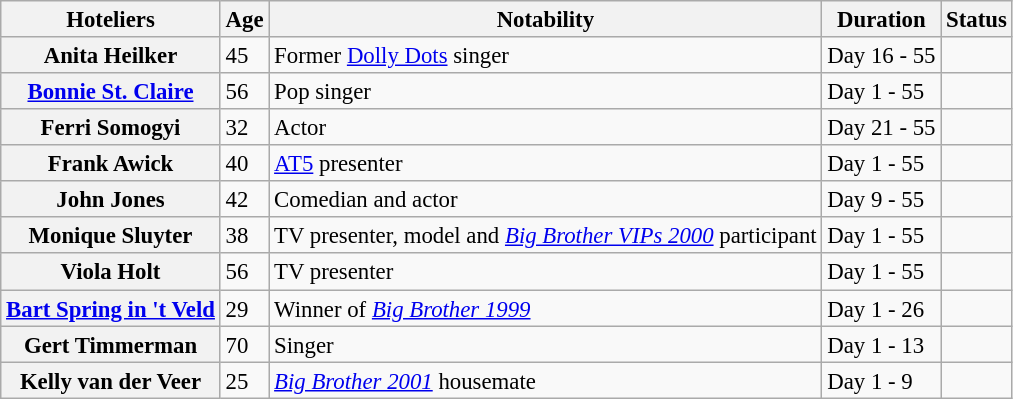<table class="wikitable" style="font-size:95%; text-align:left; line-height:17px; width:auto">
<tr>
<th>Hoteliers</th>
<th>Age</th>
<th>Notability</th>
<th>Duration</th>
<th>Status</th>
</tr>
<tr>
<th>Anita Heilker</th>
<td>45</td>
<td>Former <a href='#'>Dolly Dots</a> singer</td>
<td>Day 16 - 55</td>
<td></td>
</tr>
<tr>
<th><a href='#'>Bonnie St. Claire</a></th>
<td>56</td>
<td>Pop singer</td>
<td>Day 1 - 55</td>
<td></td>
</tr>
<tr>
<th>Ferri Somogyi</th>
<td>32</td>
<td>Actor</td>
<td>Day 21 - 55</td>
<td></td>
</tr>
<tr>
<th>Frank Awick</th>
<td>40</td>
<td><a href='#'>AT5</a> presenter</td>
<td>Day 1 - 55</td>
<td></td>
</tr>
<tr>
<th>John Jones</th>
<td>42</td>
<td>Comedian and actor</td>
<td>Day 9 - 55</td>
<td></td>
</tr>
<tr>
<th>Monique Sluyter</th>
<td>38</td>
<td>TV presenter, model and <em><a href='#'>Big Brother VIPs 2000</a></em> participant</td>
<td>Day 1 - 55</td>
<td></td>
</tr>
<tr>
<th>Viola Holt</th>
<td>56</td>
<td>TV presenter</td>
<td>Day 1 - 55</td>
<td></td>
</tr>
<tr>
<th><a href='#'>Bart Spring in 't Veld</a></th>
<td>29</td>
<td>Winner of <a href='#'><em>Big Brother 1999</em></a></td>
<td>Day 1 - 26</td>
<td></td>
</tr>
<tr>
<th>Gert Timmerman</th>
<td>70</td>
<td>Singer</td>
<td>Day 1 - 13</td>
<td></td>
</tr>
<tr>
<th>Kelly van der Veer</th>
<td>25</td>
<td><em><a href='#'>Big Brother 2001</a></em> housemate</td>
<td>Day 1 - 9</td>
<td></td>
</tr>
</table>
